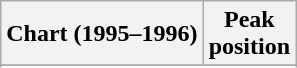<table class="wikitable sortable">
<tr>
<th align="left">Chart (1995–1996)</th>
<th align="center">Peak<br>position</th>
</tr>
<tr>
</tr>
<tr>
</tr>
</table>
